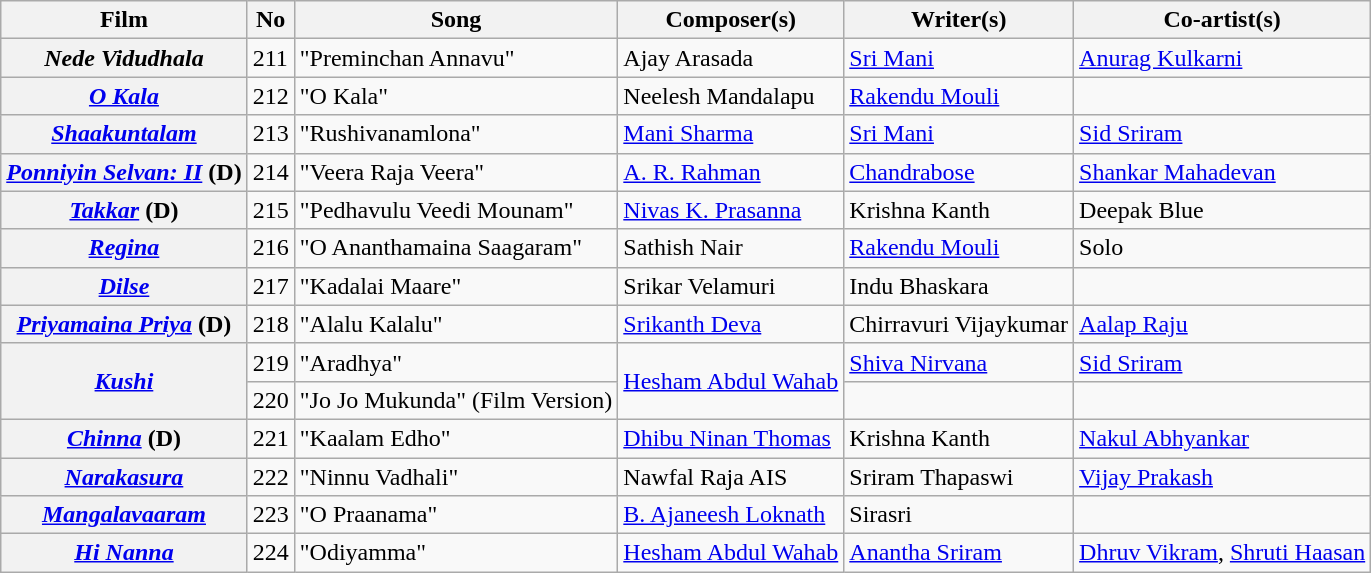<table class="wikitable">
<tr>
<th>Film</th>
<th>No</th>
<th>Song</th>
<th>Composer(s)</th>
<th>Writer(s)</th>
<th>Co-artist(s)</th>
</tr>
<tr>
<th><em>Nede Vidudhala</em></th>
<td>211</td>
<td>"Preminchan Annavu"</td>
<td>Ajay Arasada</td>
<td><a href='#'>Sri Mani</a></td>
<td><a href='#'>Anurag Kulkarni</a></td>
</tr>
<tr>
<th><em><a href='#'>O Kala</a></em></th>
<td>212</td>
<td>"O Kala"</td>
<td>Neelesh Mandalapu</td>
<td><a href='#'>Rakendu Mouli</a></td>
<td></td>
</tr>
<tr>
<th><em><a href='#'>Shaakuntalam</a></em></th>
<td>213</td>
<td>"Rushivanamlona"</td>
<td><a href='#'>Mani Sharma</a></td>
<td><a href='#'>Sri Mani</a></td>
<td><a href='#'>Sid Sriram</a></td>
</tr>
<tr>
<th><em><a href='#'>Ponniyin Selvan: II</a></em> (D)</th>
<td>214</td>
<td>"Veera Raja Veera"</td>
<td><a href='#'>A. R. Rahman</a></td>
<td><a href='#'>Chandrabose</a></td>
<td><a href='#'>Shankar Mahadevan</a></td>
</tr>
<tr>
<th><em><a href='#'>Takkar</a></em> (D)</th>
<td>215</td>
<td>"Pedhavulu Veedi Mounam"</td>
<td><a href='#'>Nivas K. Prasanna</a></td>
<td>Krishna Kanth</td>
<td>Deepak Blue</td>
</tr>
<tr>
<th><em><a href='#'>Regina</a></em></th>
<td>216</td>
<td>"O Ananthamaina Saagaram"</td>
<td>Sathish Nair</td>
<td><a href='#'>Rakendu Mouli</a></td>
<td>Solo</td>
</tr>
<tr>
<th><em><a href='#'>Dilse</a></em></th>
<td>217</td>
<td>"Kadalai Maare"</td>
<td>Srikar Velamuri</td>
<td>Indu Bhaskara</td>
<td></td>
</tr>
<tr>
<th><a href='#'><em>Priyamaina Priya</em></a> (D)</th>
<td>218</td>
<td>"Alalu Kalalu"</td>
<td><a href='#'>Srikanth Deva</a></td>
<td>Chirravuri Vijaykumar</td>
<td><a href='#'>Aalap Raju</a></td>
</tr>
<tr>
<th rowspan="2"><em><a href='#'>Kushi</a></em></th>
<td>219</td>
<td>"Aradhya"</td>
<td rowspan="2"><a href='#'>Hesham Abdul Wahab</a></td>
<td><a href='#'>Shiva Nirvana</a></td>
<td><a href='#'>Sid Sriram</a></td>
</tr>
<tr>
<td>220</td>
<td>"Jo Jo Mukunda" (Film Version)</td>
<td></td>
<td></td>
</tr>
<tr>
<th><em><a href='#'>Chinna</a></em> (D)</th>
<td>221</td>
<td>"Kaalam Edho"</td>
<td><a href='#'>Dhibu Ninan Thomas</a></td>
<td>Krishna Kanth</td>
<td><a href='#'>Nakul Abhyankar</a></td>
</tr>
<tr>
<th><em><a href='#'>Narakasura</a></em></th>
<td>222</td>
<td>"Ninnu Vadhali"</td>
<td>Nawfal Raja AIS</td>
<td>Sriram Thapaswi</td>
<td><a href='#'>Vijay Prakash</a></td>
</tr>
<tr>
<th><em><a href='#'>Mangalavaaram</a></em></th>
<td>223</td>
<td>"O Praanama"</td>
<td><a href='#'>B. Ajaneesh Loknath</a></td>
<td>Sirasri</td>
<td></td>
</tr>
<tr>
<th><em><a href='#'>Hi Nanna</a></em></th>
<td>224</td>
<td>"Odiyamma"</td>
<td><a href='#'>Hesham Abdul Wahab</a></td>
<td><a href='#'>Anantha Sriram</a></td>
<td><a href='#'>Dhruv Vikram</a>, <a href='#'>Shruti Haasan</a></td>
</tr>
</table>
